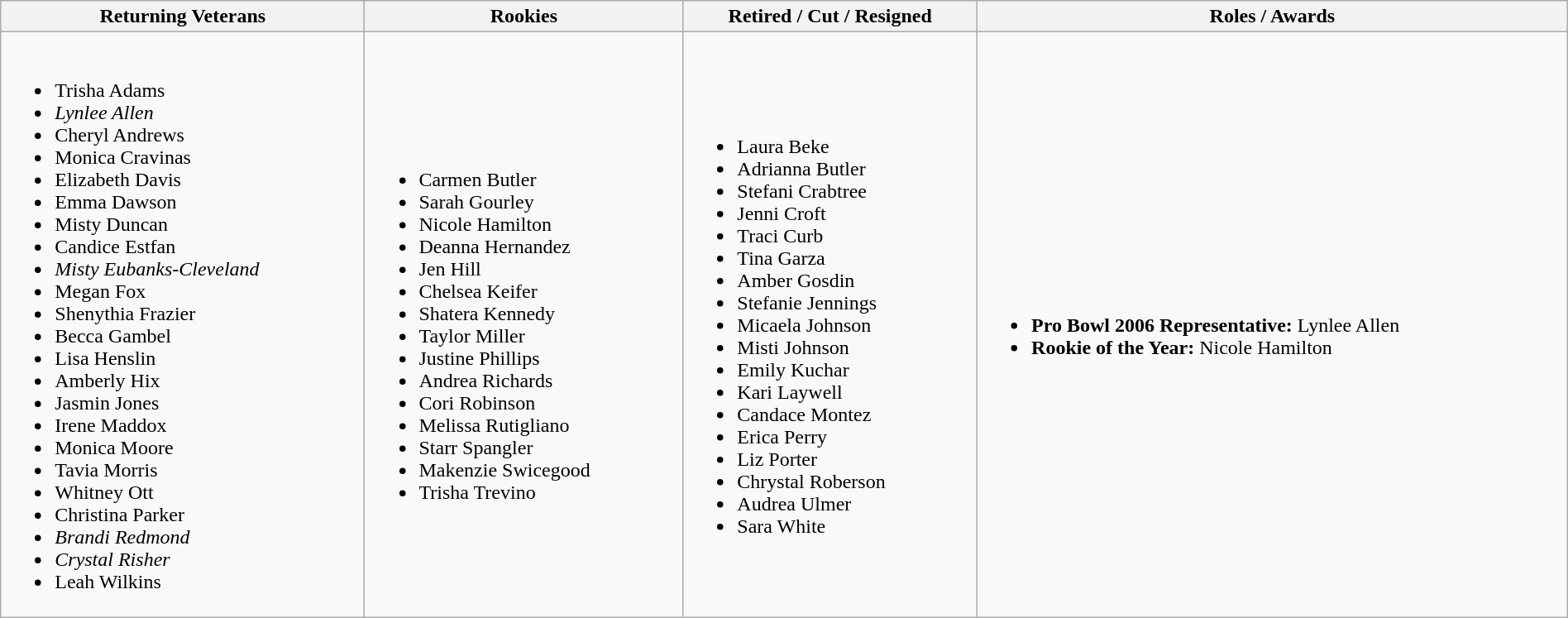<table class="wikitable" style="width:100%;">
<tr>
<th>Returning Veterans</th>
<th>Rookies</th>
<th>Retired / Cut / Resigned</th>
<th>Roles / Awards</th>
</tr>
<tr>
<td><br><ul><li>Trisha Adams</li><li><em>Lynlee Allen</em></li><li>Cheryl Andrews</li><li>Monica Cravinas</li><li>Elizabeth Davis</li><li>Emma Dawson</li><li>Misty Duncan</li><li>Candice Estfan</li><li><em>Misty Eubanks-Cleveland</em></li><li>Megan Fox</li><li>Shenythia Frazier</li><li>Becca Gambel</li><li>Lisa Henslin</li><li>Amberly Hix</li><li>Jasmin Jones</li><li>Irene Maddox</li><li>Monica Moore</li><li>Tavia Morris</li><li>Whitney Ott</li><li>Christina Parker</li><li><em>Brandi Redmond</em></li><li><em>Crystal Risher</em></li><li>Leah Wilkins</li></ul></td>
<td><br><ul><li>Carmen Butler</li><li>Sarah Gourley</li><li>Nicole Hamilton</li><li>Deanna Hernandez</li><li>Jen Hill</li><li>Chelsea Keifer</li><li>Shatera Kennedy</li><li>Taylor Miller</li><li>Justine Phillips</li><li>Andrea Richards</li><li>Cori Robinson</li><li>Melissa Rutigliano</li><li>Starr Spangler</li><li>Makenzie Swicegood</li><li>Trisha Trevino</li></ul></td>
<td><br><ul><li>Laura Beke </li><li>Adrianna Butler </li><li>Stefani Crabtree </li><li>Jenni Croft </li><li>Traci Curb </li><li>Tina Garza </li><li>Amber Gosdin </li><li>Stefanie Jennings </li><li>Micaela Johnson </li><li>Misti Johnson </li><li>Emily Kuchar </li><li>Kari Laywell </li><li>Candace Montez </li><li>Erica Perry </li><li>Liz Porter </li><li>Chrystal Roberson </li><li>Audrea Ulmer </li><li>Sara White </li></ul></td>
<td><br><ul><li><strong>Pro Bowl 2006 Representative:</strong> Lynlee Allen</li><li><strong>Rookie of the Year:</strong> Nicole Hamilton</li></ul></td>
</tr>
</table>
